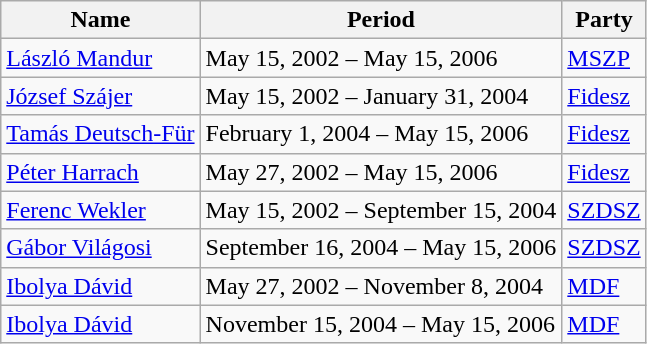<table class="wikitable">
<tr>
<th>Name</th>
<th>Period</th>
<th>Party</th>
</tr>
<tr>
<td><a href='#'>László Mandur</a></td>
<td>May 15, 2002 – May 15, 2006</td>
<td><a href='#'>MSZP</a></td>
</tr>
<tr>
<td><a href='#'>József Szájer</a></td>
<td>May 15, 2002 – January 31, 2004</td>
<td><a href='#'>Fidesz</a></td>
</tr>
<tr>
<td><a href='#'>Tamás Deutsch-Für</a></td>
<td>February 1, 2004 – May 15, 2006</td>
<td><a href='#'>Fidesz</a></td>
</tr>
<tr>
<td><a href='#'>Péter Harrach</a></td>
<td>May 27, 2002 – May 15, 2006</td>
<td><a href='#'>Fidesz</a></td>
</tr>
<tr>
<td><a href='#'>Ferenc Wekler</a></td>
<td>May 15, 2002 – September 15, 2004</td>
<td><a href='#'>SZDSZ</a></td>
</tr>
<tr>
<td><a href='#'>Gábor Világosi</a></td>
<td>September 16, 2004 – May 15, 2006</td>
<td><a href='#'>SZDSZ</a></td>
</tr>
<tr>
<td><a href='#'>Ibolya Dávid</a></td>
<td>May 27, 2002 – November 8, 2004</td>
<td><a href='#'>MDF</a></td>
</tr>
<tr>
<td><a href='#'>Ibolya Dávid</a></td>
<td>November 15, 2004 – May 15, 2006</td>
<td><a href='#'>MDF</a></td>
</tr>
</table>
